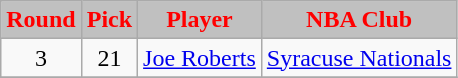<table class="wikitable">
<tr align="center">
<th style="background:silver;color:red;">Round</th>
<th style="background:silver;color:red;">Pick</th>
<th style="background:silver;color:red;">Player</th>
<th style="background:silver;color:red;">NBA Club</th>
</tr>
<tr align="center" bgcolor="">
<td>3</td>
<td>21</td>
<td><a href='#'>Joe Roberts</a></td>
<td><a href='#'>Syracuse Nationals</a></td>
</tr>
<tr align="center" bgcolor="">
</tr>
</table>
